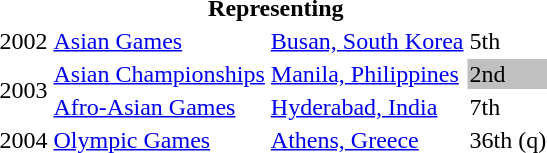<table>
<tr>
<th colspan="5">Representing </th>
</tr>
<tr>
<td>2002</td>
<td><a href='#'>Asian Games</a></td>
<td><a href='#'>Busan, South Korea</a></td>
<td>5th</td>
<td><a href='#'></a></td>
</tr>
<tr>
<td rowspan=2>2003</td>
<td><a href='#'>Asian Championships</a></td>
<td><a href='#'>Manila, Philippines</a></td>
<td bgcolor="silver">2nd</td>
<td></td>
</tr>
<tr>
<td><a href='#'>Afro-Asian Games</a></td>
<td><a href='#'>Hyderabad, India</a></td>
<td>7th</td>
<td><a href='#'></a></td>
</tr>
<tr>
<td>2004</td>
<td><a href='#'>Olympic Games</a></td>
<td><a href='#'>Athens, Greece</a></td>
<td>36th (q)</td>
<td><a href='#'></a></td>
</tr>
</table>
